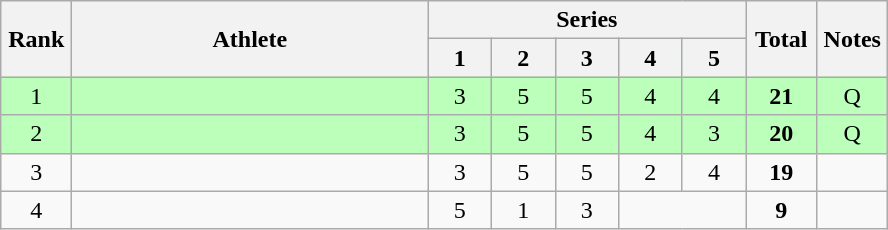<table class="wikitable" style="text-align:center">
<tr>
<th rowspan=2 width=40>Rank</th>
<th rowspan=2 width=230>Athlete</th>
<th colspan=5>Series</th>
<th rowspan=2 width=40>Total</th>
<th rowspan=2 width=40>Notes</th>
</tr>
<tr bgcolor=bbffbb>
<th width=35>1</th>
<th width=35>2</th>
<th width=35>3</th>
<th width=35>4</th>
<th width=35>5</th>
</tr>
<tr bgcolor=bbffbb>
<td>1</td>
<td align=left></td>
<td>3</td>
<td>5</td>
<td>5</td>
<td>4</td>
<td>4</td>
<td><strong>21</strong></td>
<td>Q</td>
</tr>
<tr bgcolor=bbffbb>
<td>2</td>
<td align=left></td>
<td>3</td>
<td>5</td>
<td>5</td>
<td>4</td>
<td>3</td>
<td><strong>20</strong></td>
<td>Q</td>
</tr>
<tr>
<td>3</td>
<td align=left></td>
<td>3</td>
<td>5</td>
<td>5</td>
<td>2</td>
<td>4</td>
<td><strong>19</strong></td>
<td></td>
</tr>
<tr>
<td>4</td>
<td align=left></td>
<td>5</td>
<td>1</td>
<td>3</td>
<td colspan=2></td>
<td><strong>9</strong></td>
<td></td>
</tr>
</table>
